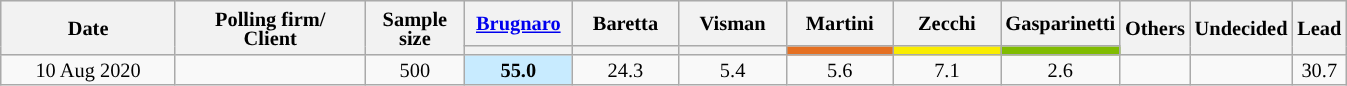<table class=wikitable style="text-align:center;font-size:85%;line-height:13px">
<tr style="height:30px; background-color:#E9E9E9">
<th style="width:110px;" rowspan="2">Date</th>
<th style="width:120px;" rowspan="2">Polling firm/<br>Client</th>
<th style="width:60px;" rowspan="2">Sample size</th>
<th style="width:65px;"><a href='#'>Brugnaro</a></th>
<th style="width:65px;">Baretta</th>
<th style="width:65px;">Visman</th>
<th style="width:65px;">Martini</th>
<th style="width:65px;">Zecchi</th>
<th style="width:65px;">Gasparinetti</th>
<th style="width:35px;" rowspan="2">Others</th>
<th style="width:35px;" rowspan="2">Undecided</th>
<th style="width:25px;" rowspan="2">Lead</th>
</tr>
<tr>
<th style="background:"></th>
<th style="background:"></th>
<th style="background:"></th>
<th style="background:#E57022;"></th>
<th style="background:#FAED00;"></th>
<th style="background:#80BC00;"></th>
</tr>
<tr>
<td>10 Aug 2020</td>
<td></td>
<td>500</td>
<td style="background:#C8EBFF"><strong>55.0</strong></td>
<td>24.3</td>
<td>5.4</td>
<td>5.6</td>
<td>7.1</td>
<td>2.6</td>
<td></td>
<td></td>
<td style="background:">30.7</td>
</tr>
</table>
